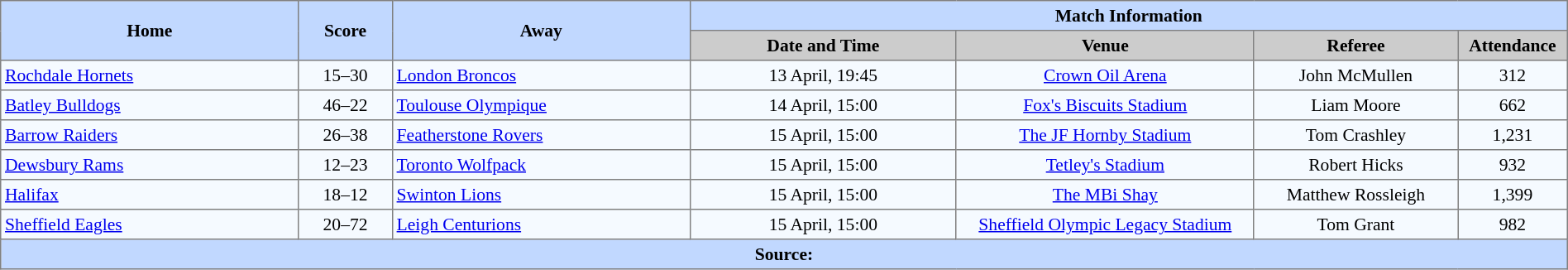<table border="1" cellpadding="3" cellspacing="0" style="border-collapse:collapse; font-size:90%; text-align:center; width:100%;">
<tr style="background:#c1d8ff;">
<th rowspan="2" style="width:19%;">Home</th>
<th rowspan="2" style="width:6%;">Score</th>
<th rowspan="2" style="width:19%;">Away</th>
<th colspan=4>Match Information</th>
</tr>
<tr style="background:#ccc;">
<th width=17%>Date and Time</th>
<th width=19%>Venue</th>
<th width=13%>Referee</th>
<th width=7%>Attendance</th>
</tr>
<tr style="background:#f5faff;">
<td align=left> <a href='#'>Rochdale Hornets</a></td>
<td>15–30</td>
<td align=left> <a href='#'>London Broncos</a></td>
<td>13 April, 19:45</td>
<td><a href='#'>Crown Oil Arena</a></td>
<td>John McMullen</td>
<td>312</td>
</tr>
<tr style="background:#f5faff;">
<td align=left> <a href='#'>Batley Bulldogs</a></td>
<td>46–22</td>
<td align=left> <a href='#'>Toulouse Olympique</a></td>
<td>14 April, 15:00</td>
<td><a href='#'>Fox's Biscuits Stadium</a></td>
<td>Liam Moore</td>
<td>662</td>
</tr>
<tr style="background:#f5faff;">
<td align=left> <a href='#'>Barrow Raiders</a></td>
<td>26–38</td>
<td align=left> <a href='#'>Featherstone Rovers</a></td>
<td>15 April, 15:00</td>
<td><a href='#'>The JF Hornby Stadium</a></td>
<td>Tom Crashley</td>
<td>1,231</td>
</tr>
<tr style="background:#f5faff;">
<td align=left> <a href='#'>Dewsbury Rams</a></td>
<td>12–23</td>
<td align=left> <a href='#'>Toronto Wolfpack</a></td>
<td>15 April, 15:00</td>
<td><a href='#'>Tetley's Stadium</a></td>
<td>Robert Hicks</td>
<td>932</td>
</tr>
<tr style="background:#f5faff;">
<td align=left> <a href='#'>Halifax</a></td>
<td>18–12</td>
<td align=left> <a href='#'>Swinton Lions</a></td>
<td>15 April, 15:00</td>
<td><a href='#'>The MBi Shay</a></td>
<td>Matthew Rossleigh</td>
<td>1,399</td>
</tr>
<tr style="background:#f5faff;">
<td align=left> <a href='#'>Sheffield Eagles</a></td>
<td>20–72 </td>
<td align=left> <a href='#'>Leigh Centurions</a></td>
<td>15 April, 15:00</td>
<td><a href='#'>Sheffield Olympic Legacy Stadium</a></td>
<td>Tom Grant</td>
<td>982</td>
</tr>
<tr style="background:#c1d8ff;">
<th colspan=7>Source:</th>
</tr>
</table>
